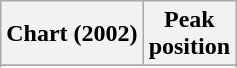<table class="wikitable sortable plainrowheaders" style="text-align:center">
<tr>
<th scope="col">Chart (2002)</th>
<th scope="col">Peak<br>position</th>
</tr>
<tr>
</tr>
<tr>
</tr>
</table>
